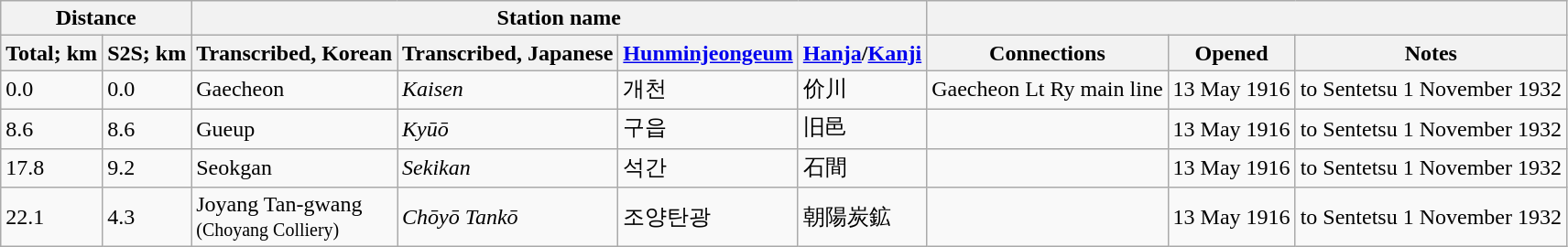<table class="wikitable">
<tr>
<th colspan="2">Distance</th>
<th colspan="4">Station name</th>
<th colspan="3"></th>
</tr>
<tr>
<th>Total; km</th>
<th>S2S; km</th>
<th>Transcribed, Korean</th>
<th>Transcribed, Japanese</th>
<th><a href='#'>Hunminjeongeum</a></th>
<th><a href='#'>Hanja</a>/<a href='#'>Kanji</a></th>
<th>Connections</th>
<th>Opened</th>
<th>Notes</th>
</tr>
<tr>
<td>0.0</td>
<td>0.0</td>
<td>Gaecheon</td>
<td><em>Kaisen</em></td>
<td>개천</td>
<td>价川</td>
<td>Gaecheon Lt Ry main line</td>
<td>13 May 1916</td>
<td>to Sentetsu 1 November 1932</td>
</tr>
<tr>
<td>8.6</td>
<td>8.6</td>
<td>Gueup</td>
<td><em>Kyūō</em></td>
<td>구읍</td>
<td>旧邑</td>
<td></td>
<td>13 May 1916</td>
<td>to Sentetsu 1 November 1932</td>
</tr>
<tr>
<td>17.8</td>
<td>9.2</td>
<td>Seokgan</td>
<td><em>Sekikan</em></td>
<td>석간</td>
<td>石間</td>
<td></td>
<td>13 May 1916</td>
<td>to Sentetsu 1 November 1932</td>
</tr>
<tr>
<td>22.1</td>
<td>4.3</td>
<td>Joyang Tan-gwang<br><small>(Choyang Colliery)</small></td>
<td><em>Chōyō Tankō</em></td>
<td>조양탄광</td>
<td>朝陽炭鉱</td>
<td></td>
<td>13 May 1916</td>
<td>to Sentetsu 1 November 1932</td>
</tr>
</table>
